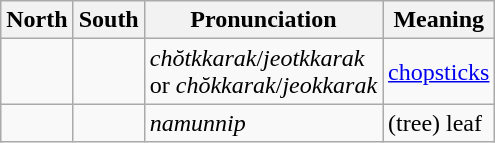<table class="wikitable">
<tr>
<th>North</th>
<th>South</th>
<th>Pronunciation</th>
<th>Meaning</th>
</tr>
<tr>
<td> </td>
<td> </td>
<td>  <em>chŏtkkarak</em>/<em>jeotkkarak</em><br>or   <em>chŏkkarak</em>/<em>jeokkarak</em></td>
<td><a href='#'>chopsticks</a></td>
</tr>
<tr>
<td> </td>
<td> </td>
<td>  <em>namunnip</em></td>
<td>(tree) leaf</td>
</tr>
</table>
